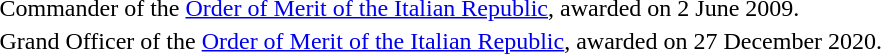<table>
<tr>
<td></td>
<td>Commander of the <a href='#'>Order of Merit of the Italian Republic</a>, awarded on 2 June 2009.</td>
</tr>
<tr>
<td></td>
<td>Grand Officer of the <a href='#'>Order of Merit of the Italian Republic</a>, awarded on 27 December 2020.</td>
</tr>
</table>
